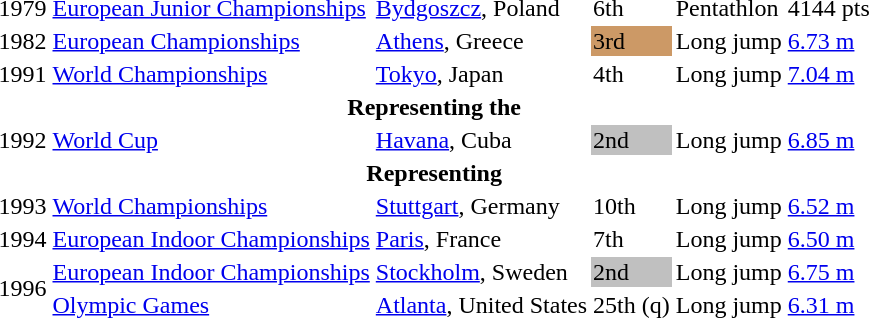<table>
<tr>
<td>1979</td>
<td><a href='#'>European Junior Championships</a></td>
<td><a href='#'>Bydgoszcz</a>, Poland</td>
<td>6th</td>
<td>Pentathlon</td>
<td>4144 pts</td>
</tr>
<tr>
<td>1982</td>
<td><a href='#'>European Championships</a></td>
<td><a href='#'>Athens</a>, Greece</td>
<td bgcolor=cc9966>3rd</td>
<td>Long jump</td>
<td><a href='#'>6.73 m</a></td>
</tr>
<tr>
<td>1991</td>
<td><a href='#'>World Championships</a></td>
<td><a href='#'>Tokyo</a>, Japan</td>
<td>4th</td>
<td>Long jump</td>
<td><a href='#'>7.04 m</a></td>
</tr>
<tr>
<th colspan="6">Representing the </th>
</tr>
<tr>
<td>1992</td>
<td><a href='#'>World Cup</a></td>
<td><a href='#'>Havana</a>, Cuba</td>
<td bgcolor=silver>2nd</td>
<td>Long jump</td>
<td><a href='#'>6.85 m</a></td>
</tr>
<tr>
<th colspan="6">Representing </th>
</tr>
<tr>
<td>1993</td>
<td><a href='#'>World Championships</a></td>
<td><a href='#'>Stuttgart</a>, Germany</td>
<td>10th</td>
<td>Long jump</td>
<td><a href='#'>6.52 m</a></td>
</tr>
<tr>
<td>1994</td>
<td><a href='#'>European Indoor Championships</a></td>
<td><a href='#'>Paris</a>, France</td>
<td>7th</td>
<td>Long jump</td>
<td><a href='#'>6.50 m</a></td>
</tr>
<tr>
<td rowspan=2>1996</td>
<td><a href='#'>European Indoor Championships</a></td>
<td><a href='#'>Stockholm</a>, Sweden</td>
<td bgcolor=silver>2nd</td>
<td>Long jump</td>
<td><a href='#'>6.75 m</a></td>
</tr>
<tr>
<td><a href='#'>Olympic Games</a></td>
<td><a href='#'>Atlanta</a>, United States</td>
<td>25th (q)</td>
<td>Long jump</td>
<td><a href='#'>6.31 m</a></td>
</tr>
</table>
